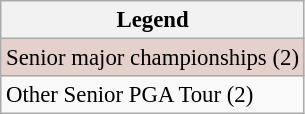<table class="wikitable" style="font-size:95%;">
<tr>
<th>Legend</th>
</tr>
<tr style="background:#e5d1cb;">
<td>Senior major championships (2)</td>
</tr>
<tr>
<td>Other Senior PGA Tour (2)</td>
</tr>
</table>
